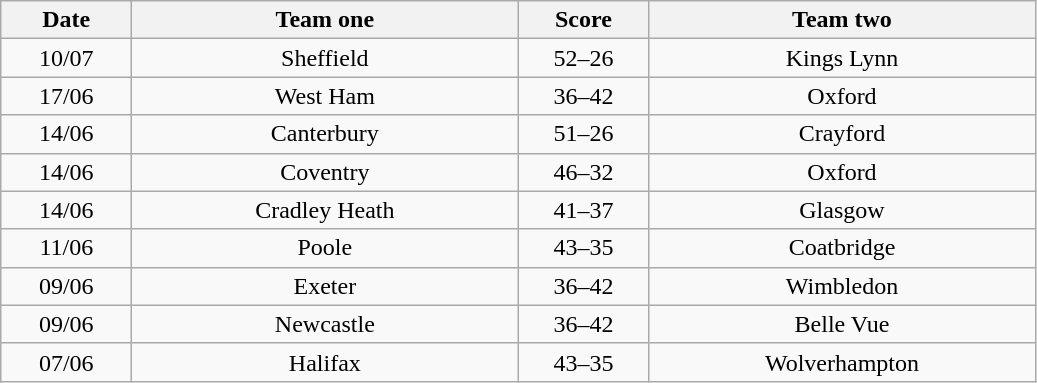<table class="wikitable" style="text-align: center">
<tr>
<th width=80>Date</th>
<th width=250>Team one</th>
<th width=80>Score</th>
<th width=250>Team two</th>
</tr>
<tr>
<td>10/07</td>
<td>Sheffield</td>
<td>52–26</td>
<td>Kings Lynn</td>
</tr>
<tr>
<td>17/06</td>
<td>West Ham</td>
<td>36–42</td>
<td>Oxford</td>
</tr>
<tr>
<td>14/06</td>
<td>Canterbury</td>
<td>51–26</td>
<td>Crayford</td>
</tr>
<tr>
<td>14/06</td>
<td>Coventry</td>
<td>46–32</td>
<td>Oxford</td>
</tr>
<tr>
<td>14/06</td>
<td>Cradley Heath</td>
<td>41–37</td>
<td>Glasgow</td>
</tr>
<tr>
<td>11/06</td>
<td>Poole</td>
<td>43–35</td>
<td>Coatbridge</td>
</tr>
<tr>
<td>09/06</td>
<td>Exeter</td>
<td>36–42</td>
<td>Wimbledon</td>
</tr>
<tr>
<td>09/06</td>
<td>Newcastle</td>
<td>36–42</td>
<td>Belle Vue</td>
</tr>
<tr>
<td>07/06</td>
<td>Halifax</td>
<td>43–35</td>
<td>Wolverhampton</td>
</tr>
</table>
